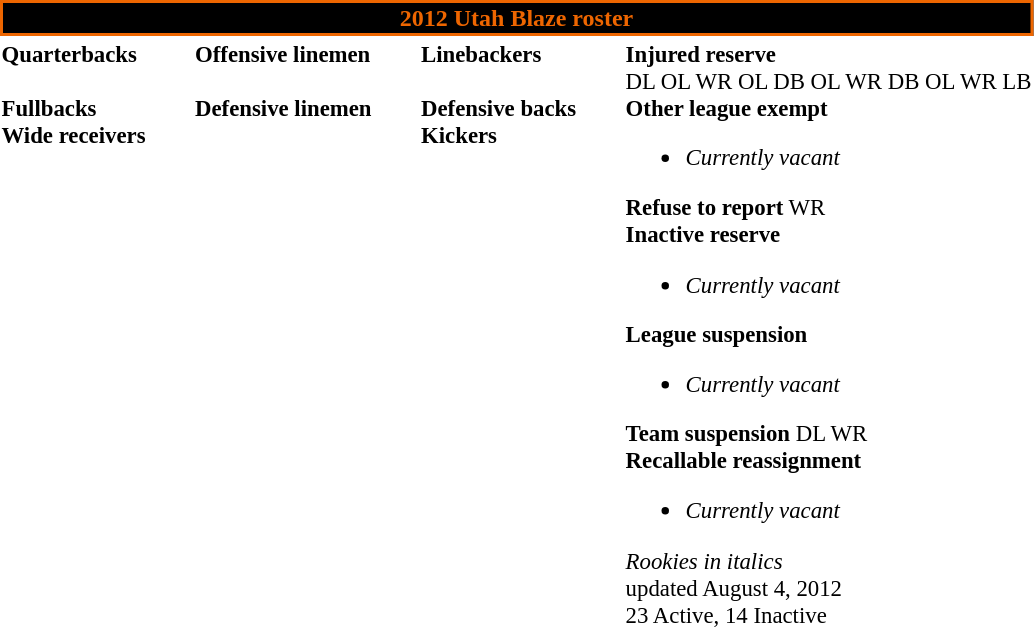<table class="toccolours" style="text-align: left;">
<tr>
<th colspan=7 style="background:#000; border: 2px solid #e60; color:#e60; text-align:center;"><strong>2012 Utah Blaze roster</strong></th>
</tr>
<tr>
<td style="font-size: 95%;" valign="top"><strong>Quarterbacks</strong><br>
<br><strong>Fullbacks</strong>
<br><strong>Wide receivers</strong>




</td>
<td style="width: 25px;"></td>
<td style="font-size: 95%;" valign="top"><strong>Offensive linemen</strong><br>


<br><strong>Defensive linemen</strong>



</td>
<td style="width: 25px;"></td>
<td style="font-size: 95%;" valign="top"><strong>Linebackers</strong><br>
<br><strong>Defensive backs</strong>



<br><strong>Kickers</strong>
</td>
<td style="width: 25px;"></td>
<td style="font-size: 95%;" valign="top"><strong>Injured reserve</strong><br> DL
 OL
 WR
 OL
 DB
 OL
 WR
 DB
 OL
 WR
 LB<br><strong>Other league exempt</strong><ul><li><em>Currently vacant</em></li></ul><strong>Refuse to report</strong>
 WR<br><strong>Inactive reserve</strong><ul><li><em>Currently vacant</em></li></ul><strong>League suspension</strong><ul><li><em>Currently vacant</em></li></ul><strong>Team suspension</strong>
 DL
 WR<br><strong>Recallable reassignment</strong><ul><li><em>Currently vacant</em></li></ul>
<em>Rookies in italics</em><br>
 updated August 4, 2012<br>
23 Active, 14 Inactive
</td>
</tr>
<tr>
</tr>
</table>
